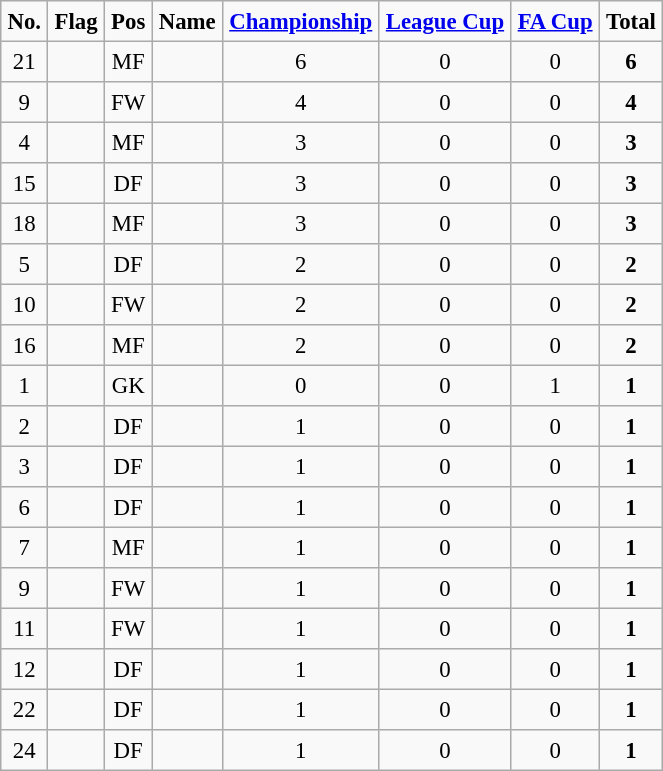<table class="sortable" border="2" cellpadding="4" cellspacing="0" style="text-align:center; margin: 1em 1em 1em 0; background: #f9f9f9; border: 1px #aaa solid; border-collapse: collapse; font-size: 95%;">
<tr>
<th>No.</th>
<th>Flag</th>
<th>Pos</th>
<th>Name</th>
<th><a href='#'>Championship</a></th>
<th><a href='#'>League Cup</a></th>
<th><a href='#'>FA Cup</a></th>
<th>Total</th>
</tr>
<tr>
<td>21</td>
<td></td>
<td>MF</td>
<td></td>
<td>6</td>
<td>0</td>
<td>0</td>
<td><strong>6</strong></td>
</tr>
<tr>
<td>9</td>
<td></td>
<td>FW</td>
<td></td>
<td>4</td>
<td>0</td>
<td>0</td>
<td><strong>4</strong></td>
</tr>
<tr>
<td>4</td>
<td></td>
<td>MF</td>
<td></td>
<td>3</td>
<td>0</td>
<td>0</td>
<td><strong>3</strong></td>
</tr>
<tr>
<td>15</td>
<td></td>
<td>DF</td>
<td></td>
<td>3</td>
<td>0</td>
<td>0</td>
<td><strong>3</strong></td>
</tr>
<tr>
<td>18</td>
<td></td>
<td>MF</td>
<td></td>
<td>3</td>
<td>0</td>
<td>0</td>
<td><strong>3</strong></td>
</tr>
<tr>
<td>5</td>
<td></td>
<td>DF</td>
<td></td>
<td>2</td>
<td>0</td>
<td>0</td>
<td><strong>2</strong></td>
</tr>
<tr>
<td>10</td>
<td></td>
<td>FW</td>
<td></td>
<td>2</td>
<td>0</td>
<td>0</td>
<td><strong>2</strong></td>
</tr>
<tr>
<td>16</td>
<td></td>
<td>MF</td>
<td></td>
<td>2</td>
<td>0</td>
<td>0</td>
<td><strong>2</strong></td>
</tr>
<tr>
<td>1</td>
<td></td>
<td>GK</td>
<td></td>
<td>0</td>
<td>0</td>
<td>1</td>
<td><strong>1</strong></td>
</tr>
<tr>
<td>2</td>
<td></td>
<td>DF</td>
<td></td>
<td>1</td>
<td>0</td>
<td>0</td>
<td><strong>1</strong></td>
</tr>
<tr>
<td>3</td>
<td></td>
<td>DF</td>
<td></td>
<td>1</td>
<td>0</td>
<td>0</td>
<td><strong>1</strong></td>
</tr>
<tr>
<td>6</td>
<td></td>
<td>DF</td>
<td></td>
<td>1</td>
<td>0</td>
<td>0</td>
<td><strong>1</strong></td>
</tr>
<tr>
<td>7</td>
<td></td>
<td>MF</td>
<td></td>
<td>1</td>
<td>0</td>
<td>0</td>
<td><strong>1</strong></td>
</tr>
<tr>
<td>9</td>
<td></td>
<td>FW</td>
<td></td>
<td>1</td>
<td>0</td>
<td>0</td>
<td><strong>1</strong></td>
</tr>
<tr>
<td>11</td>
<td></td>
<td>FW</td>
<td></td>
<td>1</td>
<td>0</td>
<td>0</td>
<td><strong>1</strong></td>
</tr>
<tr>
<td>12</td>
<td></td>
<td>DF</td>
<td></td>
<td>1</td>
<td>0</td>
<td>0</td>
<td><strong>1</strong></td>
</tr>
<tr>
<td>22</td>
<td></td>
<td>DF</td>
<td></td>
<td>1</td>
<td>0</td>
<td>0</td>
<td><strong>1</strong></td>
</tr>
<tr>
<td>24</td>
<td></td>
<td>DF</td>
<td></td>
<td>1</td>
<td>0</td>
<td>0</td>
<td><strong>1</strong></td>
</tr>
</table>
